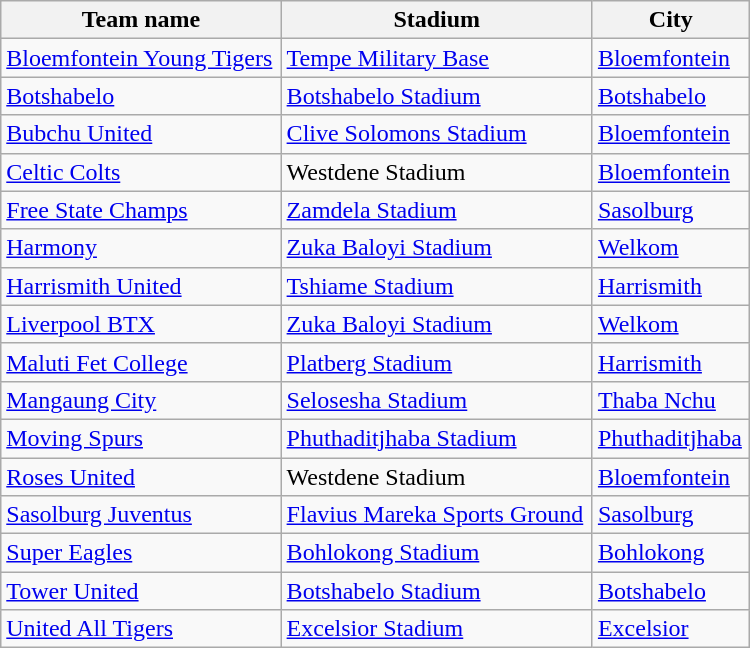<table class="wikitable sortable" style="width:500px;">
<tr>
<th>Team name</th>
<th>Stadium</th>
<th>City</th>
</tr>
<tr>
<td><a href='#'>Bloemfontein Young Tigers</a></td>
<td><a href='#'>Tempe Military Base</a></td>
<td><a href='#'>Bloemfontein</a></td>
</tr>
<tr>
<td><a href='#'>Botshabelo</a></td>
<td><a href='#'>Botshabelo Stadium</a></td>
<td><a href='#'>Botshabelo</a></td>
</tr>
<tr>
<td><a href='#'>Bubchu United</a></td>
<td><a href='#'>Clive Solomons Stadium</a></td>
<td><a href='#'>Bloemfontein</a></td>
</tr>
<tr>
<td><a href='#'>Celtic Colts</a></td>
<td>Westdene Stadium</td>
<td><a href='#'>Bloemfontein</a></td>
</tr>
<tr>
<td><a href='#'>Free State Champs</a></td>
<td><a href='#'>Zamdela Stadium</a></td>
<td><a href='#'>Sasolburg</a></td>
</tr>
<tr>
<td><a href='#'>Harmony</a></td>
<td><a href='#'>Zuka Baloyi Stadium</a></td>
<td><a href='#'>Welkom</a></td>
</tr>
<tr>
<td><a href='#'>Harrismith United</a></td>
<td><a href='#'>Tshiame Stadium</a></td>
<td><a href='#'>Harrismith</a></td>
</tr>
<tr>
<td><a href='#'>Liverpool BTX</a></td>
<td><a href='#'>Zuka Baloyi Stadium</a></td>
<td><a href='#'>Welkom</a></td>
</tr>
<tr>
<td><a href='#'>Maluti Fet College</a></td>
<td><a href='#'>Platberg Stadium</a></td>
<td><a href='#'>Harrismith</a></td>
</tr>
<tr>
<td><a href='#'>Mangaung City</a></td>
<td><a href='#'>Selosesha Stadium</a></td>
<td><a href='#'>Thaba Nchu</a></td>
</tr>
<tr>
<td><a href='#'>Moving Spurs</a></td>
<td><a href='#'>Phuthaditjhaba Stadium</a></td>
<td><a href='#'>Phuthaditjhaba</a></td>
</tr>
<tr>
<td><a href='#'>Roses United</a></td>
<td>Westdene Stadium</td>
<td><a href='#'>Bloemfontein</a></td>
</tr>
<tr>
<td><a href='#'>Sasolburg Juventus</a></td>
<td><a href='#'>Flavius Mareka Sports Ground</a></td>
<td><a href='#'>Sasolburg</a></td>
</tr>
<tr>
<td><a href='#'>Super Eagles</a></td>
<td><a href='#'>Bohlokong Stadium</a></td>
<td><a href='#'>Bohlokong</a></td>
</tr>
<tr>
<td><a href='#'>Tower United</a></td>
<td><a href='#'>Botshabelo Stadium</a></td>
<td><a href='#'>Botshabelo</a></td>
</tr>
<tr>
<td><a href='#'>United All Tigers</a></td>
<td><a href='#'>Excelsior Stadium</a></td>
<td><a href='#'>Excelsior</a></td>
</tr>
</table>
